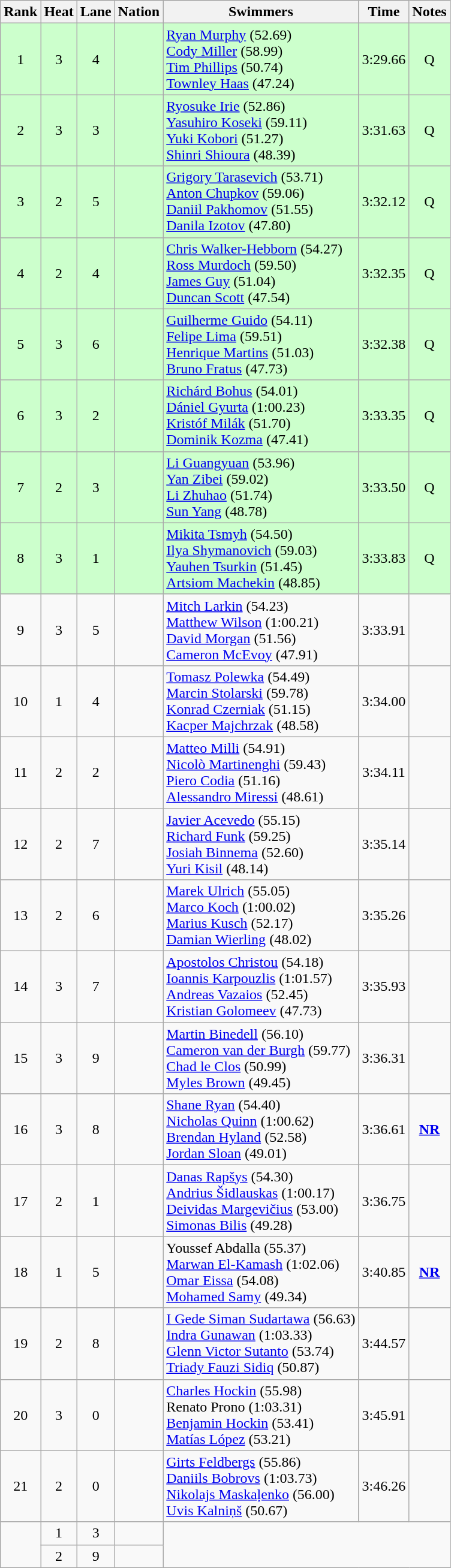<table class="wikitable sortable" style="text-align:center">
<tr>
<th>Rank</th>
<th>Heat</th>
<th>Lane</th>
<th>Nation</th>
<th>Swimmers</th>
<th>Time</th>
<th>Notes</th>
</tr>
<tr bgcolor=ccffcc>
<td>1</td>
<td>3</td>
<td>4</td>
<td align=left></td>
<td align=left><a href='#'>Ryan Murphy</a> (52.69)<br><a href='#'>Cody Miller</a> (58.99)<br><a href='#'>Tim Phillips</a> (50.74)<br><a href='#'>Townley Haas</a> (47.24)</td>
<td>3:29.66</td>
<td>Q</td>
</tr>
<tr bgcolor=ccffcc>
<td>2</td>
<td>3</td>
<td>3</td>
<td align=left></td>
<td align=left><a href='#'>Ryosuke Irie</a> (52.86)<br><a href='#'>Yasuhiro Koseki</a> (59.11)<br><a href='#'>Yuki Kobori</a> (51.27)<br><a href='#'>Shinri Shioura</a> (48.39)</td>
<td>3:31.63</td>
<td>Q</td>
</tr>
<tr bgcolor=ccffcc>
<td>3</td>
<td>2</td>
<td>5</td>
<td align=left></td>
<td align=left><a href='#'>Grigory Tarasevich</a> (53.71)<br><a href='#'>Anton Chupkov</a> (59.06)<br><a href='#'>Daniil Pakhomov</a> (51.55)<br><a href='#'>Danila Izotov</a> (47.80)</td>
<td>3:32.12</td>
<td>Q</td>
</tr>
<tr bgcolor=ccffcc>
<td>4</td>
<td>2</td>
<td>4</td>
<td align=left></td>
<td align=left><a href='#'>Chris Walker-Hebborn</a> (54.27)<br><a href='#'>Ross Murdoch</a> (59.50)<br><a href='#'>James Guy</a> (51.04)<br><a href='#'>Duncan Scott</a> (47.54)</td>
<td>3:32.35</td>
<td>Q</td>
</tr>
<tr bgcolor=ccffcc>
<td>5</td>
<td>3</td>
<td>6</td>
<td align=left></td>
<td align=left><a href='#'>Guilherme Guido</a> (54.11)<br><a href='#'>Felipe Lima</a> (59.51)<br><a href='#'>Henrique Martins</a> (51.03)<br><a href='#'>Bruno Fratus</a> (47.73)</td>
<td>3:32.38</td>
<td>Q</td>
</tr>
<tr bgcolor=ccffcc>
<td>6</td>
<td>3</td>
<td>2</td>
<td align=left></td>
<td align=left><a href='#'>Richárd Bohus</a> (54.01)<br><a href='#'>Dániel Gyurta</a> (1:00.23)<br><a href='#'>Kristóf Milák</a> (51.70)<br><a href='#'>Dominik Kozma</a> (47.41)</td>
<td>3:33.35</td>
<td>Q</td>
</tr>
<tr bgcolor=ccffcc>
<td>7</td>
<td>2</td>
<td>3</td>
<td align=left></td>
<td align=left><a href='#'>Li Guangyuan</a> (53.96)<br><a href='#'>Yan Zibei</a> (59.02)<br><a href='#'>Li Zhuhao</a> (51.74)<br><a href='#'>Sun Yang</a> (48.78)</td>
<td>3:33.50</td>
<td>Q</td>
</tr>
<tr bgcolor=ccffcc>
<td>8</td>
<td>3</td>
<td>1</td>
<td align=left></td>
<td align=left><a href='#'>Mikita Tsmyh</a> (54.50)<br><a href='#'>Ilya Shymanovich</a> (59.03)<br><a href='#'>Yauhen Tsurkin</a> (51.45)<br><a href='#'>Artsiom Machekin</a> (48.85)</td>
<td>3:33.83</td>
<td>Q</td>
</tr>
<tr>
<td>9</td>
<td>3</td>
<td>5</td>
<td align=left></td>
<td align=left><a href='#'>Mitch Larkin</a> (54.23)<br><a href='#'>Matthew Wilson</a> (1:00.21)<br><a href='#'>David Morgan</a> (51.56)<br><a href='#'>Cameron McEvoy</a> (47.91)</td>
<td>3:33.91</td>
<td></td>
</tr>
<tr>
<td>10</td>
<td>1</td>
<td>4</td>
<td align=left></td>
<td align=left><a href='#'>Tomasz Polewka</a> (54.49)<br><a href='#'>Marcin Stolarski</a> (59.78)<br><a href='#'>Konrad Czerniak</a> (51.15)<br><a href='#'>Kacper Majchrzak</a> (48.58)</td>
<td>3:34.00</td>
<td></td>
</tr>
<tr>
<td>11</td>
<td>2</td>
<td>2</td>
<td align=left></td>
<td align=left><a href='#'>Matteo Milli</a> (54.91)<br><a href='#'>Nicolò Martinenghi</a> (59.43)<br><a href='#'>Piero Codia</a> (51.16)<br><a href='#'>Alessandro Miressi</a> (48.61)</td>
<td>3:34.11</td>
<td></td>
</tr>
<tr>
<td>12</td>
<td>2</td>
<td>7</td>
<td align=left></td>
<td align=left><a href='#'>Javier Acevedo</a> (55.15)<br><a href='#'>Richard Funk</a> (59.25)<br><a href='#'>Josiah Binnema</a> (52.60)<br><a href='#'>Yuri Kisil</a> (48.14)</td>
<td>3:35.14</td>
<td></td>
</tr>
<tr>
<td>13</td>
<td>2</td>
<td>6</td>
<td align=left></td>
<td align=left><a href='#'>Marek Ulrich</a> (55.05)<br><a href='#'>Marco Koch</a> (1:00.02)<br><a href='#'>Marius Kusch</a> (52.17)<br><a href='#'>Damian Wierling</a> (48.02)</td>
<td>3:35.26</td>
<td></td>
</tr>
<tr>
<td>14</td>
<td>3</td>
<td>7</td>
<td align=left></td>
<td align=left><a href='#'>Apostolos Christou</a> (54.18)<br><a href='#'>Ioannis Karpouzlis</a> (1:01.57)<br><a href='#'>Andreas Vazaios</a> (52.45)<br><a href='#'>Kristian Golomeev</a> (47.73)</td>
<td>3:35.93</td>
<td></td>
</tr>
<tr>
<td>15</td>
<td>3</td>
<td>9</td>
<td align=left></td>
<td align=left><a href='#'>Martin Binedell</a> (56.10)<br><a href='#'>Cameron van der Burgh</a> (59.77)<br><a href='#'>Chad le Clos</a> (50.99)<br><a href='#'>Myles Brown</a> (49.45)</td>
<td>3:36.31</td>
<td></td>
</tr>
<tr>
<td>16</td>
<td>3</td>
<td>8</td>
<td align=left></td>
<td align=left><a href='#'>Shane Ryan</a> (54.40)<br><a href='#'>Nicholas Quinn</a> (1:00.62)<br><a href='#'>Brendan Hyland</a> (52.58)<br><a href='#'>Jordan Sloan</a> (49.01)</td>
<td>3:36.61</td>
<td><strong><a href='#'>NR</a></strong></td>
</tr>
<tr>
<td>17</td>
<td>2</td>
<td>1</td>
<td align=left></td>
<td align=left><a href='#'>Danas Rapšys</a> (54.30)<br><a href='#'>Andrius Šidlauskas</a> (1:00.17)<br><a href='#'>Deividas Margevičius</a> (53.00)<br><a href='#'>Simonas Bilis</a> (49.28)</td>
<td>3:36.75</td>
<td></td>
</tr>
<tr>
<td>18</td>
<td>1</td>
<td>5</td>
<td align=left></td>
<td align=left>Youssef Abdalla (55.37)<br><a href='#'>Marwan El-Kamash</a> (1:02.06)<br><a href='#'>Omar Eissa</a> (54.08)<br><a href='#'>Mohamed Samy</a> (49.34)</td>
<td>3:40.85</td>
<td><strong><a href='#'>NR</a></strong></td>
</tr>
<tr>
<td>19</td>
<td>2</td>
<td>8</td>
<td align=left></td>
<td align=left><a href='#'>I Gede Siman Sudartawa</a> (56.63)<br><a href='#'>Indra Gunawan</a> (1:03.33)<br><a href='#'>Glenn Victor Sutanto</a> (53.74)<br><a href='#'>Triady Fauzi Sidiq</a> (50.87)</td>
<td>3:44.57</td>
<td></td>
</tr>
<tr>
<td>20</td>
<td>3</td>
<td>0</td>
<td align=left></td>
<td align=left><a href='#'>Charles Hockin</a> (55.98)<br>Renato Prono (1:03.31)<br><a href='#'>Benjamin Hockin</a> (53.41)<br><a href='#'>Matías López</a> (53.21)</td>
<td>3:45.91</td>
<td></td>
</tr>
<tr>
<td>21</td>
<td>2</td>
<td>0</td>
<td align=left></td>
<td align=left><a href='#'>Girts Feldbergs</a> (55.86)<br><a href='#'>Daniils Bobrovs</a> (1:03.73)<br><a href='#'>Nikolajs Maskaļenko</a> (56.00)<br><a href='#'>Uvis Kalniņš</a> (50.67)</td>
<td>3:46.26</td>
<td></td>
</tr>
<tr>
<td rowspan=2></td>
<td>1</td>
<td>3</td>
<td align=left></td>
<td rowspan=2 colspan=3></td>
</tr>
<tr>
<td>2</td>
<td>9</td>
<td align=left></td>
</tr>
</table>
